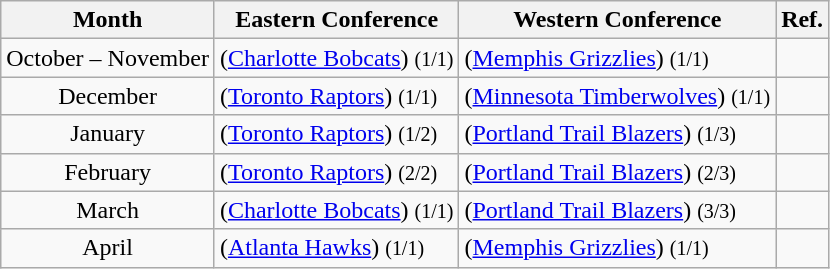<table class="wikitable sortable" border="1">
<tr>
<th>Month</th>
<th>Eastern Conference</th>
<th>Western Conference</th>
<th class=unsortable>Ref.</th>
</tr>
<tr>
<td align=center>October – November</td>
<td> (<a href='#'>Charlotte Bobcats</a>) <small>(1/1)</small></td>
<td> (<a href='#'>Memphis Grizzlies</a>) <small>(1/1)</small></td>
<td></td>
</tr>
<tr>
<td align=center>December</td>
<td> (<a href='#'>Toronto Raptors</a>) <small>(1/1)</small></td>
<td> (<a href='#'>Minnesota Timberwolves</a>) <small>(1/1)</small></td>
<td></td>
</tr>
<tr>
<td align=center>January</td>
<td> (<a href='#'>Toronto Raptors</a>) <small>(1/2)</small></td>
<td> (<a href='#'>Portland Trail Blazers</a>) <small>(1/3)</small></td>
<td></td>
</tr>
<tr>
<td align=center>February</td>
<td> (<a href='#'>Toronto Raptors</a>) <small>(2/2)</small></td>
<td> (<a href='#'>Portland Trail Blazers</a>) <small>(2/3)</small></td>
<td></td>
</tr>
<tr>
<td align=center>March</td>
<td> (<a href='#'>Charlotte Bobcats</a>) <small>(1/1)</small></td>
<td> (<a href='#'>Portland Trail Blazers</a>) <small>(3/3)</small></td>
<td></td>
</tr>
<tr>
<td align=center>April</td>
<td> (<a href='#'>Atlanta Hawks</a>) <small>(1/1)</small></td>
<td> (<a href='#'>Memphis Grizzlies</a>) <small>(1/1)</small></td>
<td></td>
</tr>
</table>
